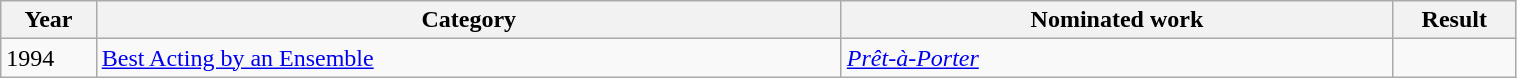<table width="80%" class="wikitable">
<tr>
<th width="10">Year</th>
<th width="300">Category</th>
<th width="220">Nominated work</th>
<th width="30">Result</th>
</tr>
<tr>
<td>1994</td>
<td><a href='#'>Best Acting by an Ensemble</a></td>
<td><em><a href='#'>Prêt-à-Porter</a></em></td>
<td></td>
</tr>
</table>
